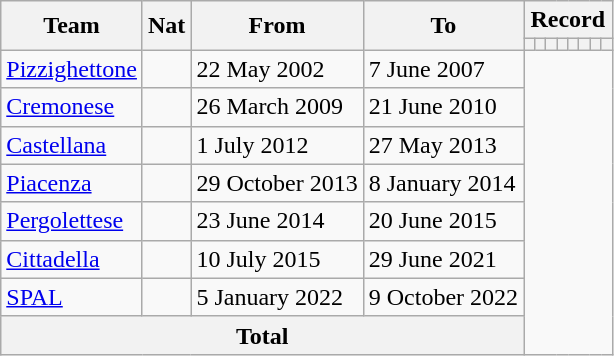<table class="wikitable" style="text-align: center">
<tr>
<th rowspan=2>Team</th>
<th rowspan=2>Nat</th>
<th rowspan=2>From</th>
<th rowspan=2>To</th>
<th colspan=8>Record</th>
</tr>
<tr>
<th></th>
<th></th>
<th></th>
<th></th>
<th></th>
<th></th>
<th></th>
<th></th>
</tr>
<tr>
<td align="left"><a href='#'>Pizzighettone</a></td>
<td></td>
<td align="left">22 May 2002</td>
<td align="left">7 June 2007<br></td>
</tr>
<tr>
<td align="left"><a href='#'>Cremonese</a></td>
<td></td>
<td align="left">26 March 2009</td>
<td align="left">21 June 2010<br></td>
</tr>
<tr>
<td align="left"><a href='#'>Castellana</a></td>
<td></td>
<td align="left">1 July 2012</td>
<td align="left">27 May 2013<br></td>
</tr>
<tr>
<td align="left"><a href='#'>Piacenza</a></td>
<td></td>
<td align="left">29 October 2013</td>
<td align="left">8 January 2014<br></td>
</tr>
<tr>
<td align="left"><a href='#'>Pergolettese</a></td>
<td></td>
<td align="left">23 June 2014</td>
<td align="left">20 June 2015<br></td>
</tr>
<tr>
<td align="left"><a href='#'>Cittadella</a></td>
<td></td>
<td align="left">10 July 2015</td>
<td align="left">29 June 2021<br></td>
</tr>
<tr>
<td align="left"><a href='#'>SPAL</a></td>
<td></td>
<td align="left">5 January 2022</td>
<td align="left">9 October 2022<br></td>
</tr>
<tr>
<th colspan=4>Total<br></th>
</tr>
</table>
